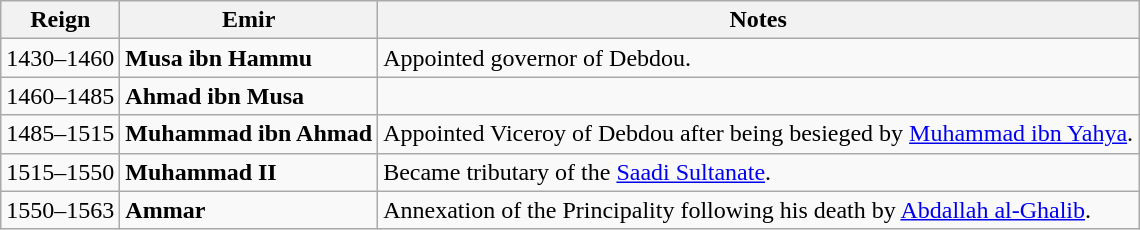<table class="wikitable">
<tr>
<th scope="col">Reign</th>
<th scope="col">Emir</th>
<th scope="col">Notes</th>
</tr>
<tr valign="top">
<td>1430–1460</td>
<td scope="row"><strong>Musa ibn Hammu</strong></td>
<td>Appointed governor of Debdou.</td>
</tr>
<tr valign="top">
<td>1460–1485</td>
<td scope="row"><strong>Ahmad ibn Musa</strong></td>
<td></td>
</tr>
<tr valign="top">
<td>1485–1515</td>
<td scope="row"><strong>Muhammad ibn Ahmad</strong></td>
<td>Appointed Viceroy of Debdou after being besieged by <a href='#'>Muhammad ibn Yahya</a>.</td>
</tr>
<tr valign="top">
<td>1515–1550</td>
<td scope="row"><strong>Muhammad II</strong></td>
<td>Became tributary of the <a href='#'>Saadi Sultanate</a>.</td>
</tr>
<tr valign="top">
<td>1550–1563</td>
<td scope="row"><strong>Ammar</strong></td>
<td>Annexation of the Principality following his death by <a href='#'>Abdallah al-Ghalib</a>.</td>
</tr>
</table>
